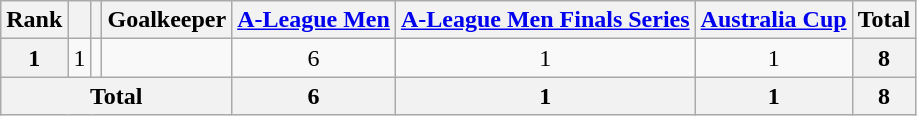<table class="wikitable" style="text-align:center">
<tr>
<th>Rank</th>
<th></th>
<th></th>
<th>Goalkeeper</th>
<th><a href='#'>A-League Men</a></th>
<th><a href='#'>A-League Men Finals Series</a></th>
<th><a href='#'>Australia Cup</a></th>
<th>Total</th>
</tr>
<tr>
<th>1</th>
<td>1</td>
<td></td>
<td align="left"></td>
<td>6</td>
<td>1</td>
<td>1</td>
<th>8</th>
</tr>
<tr>
<th colspan="4">Total</th>
<th>6</th>
<th>1</th>
<th>1</th>
<th>8</th>
</tr>
</table>
